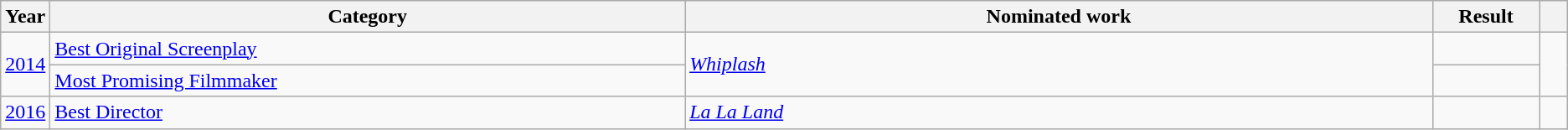<table class=wikitable>
<tr>
<th scope="col" style="width:1em;">Year</th>
<th scope="col" style="width:33em;">Category</th>
<th scope="col" style="width:39em;">Nominated work</th>
<th scope="col" style="width:5em;">Result</th>
<th scope="col" style="width:1em;"></th>
</tr>
<tr>
<td rowspan="2"><a href='#'>2014</a></td>
<td><a href='#'>Best Original Screenplay</a></td>
<td rowspan="2"><em><a href='#'>Whiplash</a></em></td>
<td></td>
<td rowspan="2"></td>
</tr>
<tr>
<td><a href='#'>Most Promising Filmmaker</a></td>
<td></td>
</tr>
<tr>
<td><a href='#'>2016</a></td>
<td><a href='#'>Best Director</a></td>
<td><em><a href='#'>La La Land</a></em></td>
<td></td>
<td></td>
</tr>
</table>
